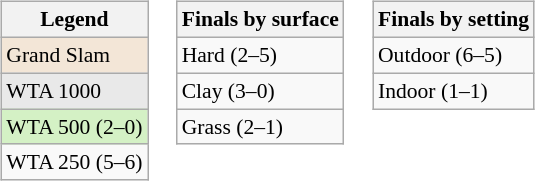<table>
<tr valign=top>
<td><br><table class=wikitable style="font-size:90%">
<tr>
<th>Legend</th>
</tr>
<tr>
<td style="background:#f3e6d7;">Grand Slam</td>
</tr>
<tr>
<td style="background:#e9e9e9;">WTA 1000</td>
</tr>
<tr>
<td style="background:#d4f1c5;">WTA 500 (2–0)</td>
</tr>
<tr>
<td>WTA 250 (5–6)</td>
</tr>
</table>
</td>
<td><br><table class=wikitable style="font-size:90%">
<tr>
<th>Finals by surface</th>
</tr>
<tr>
<td>Hard (2–5)</td>
</tr>
<tr>
<td>Clay (3–0)</td>
</tr>
<tr>
<td>Grass (2–1)</td>
</tr>
</table>
</td>
<td><br><table class=wikitable style=font-size:90%>
<tr>
<th>Finals by setting</th>
</tr>
<tr>
<td>Outdoor (6–5)</td>
</tr>
<tr>
<td>Indoor (1–1)</td>
</tr>
</table>
</td>
</tr>
</table>
